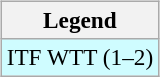<table>
<tr valign=top>
<td><br><table class="wikitable" style=font-size:97%>
<tr>
<th>Legend</th>
</tr>
<tr style="background:#cffcff;">
<td>ITF WTT (1–2)</td>
</tr>
</table>
</td>
<td></td>
</tr>
</table>
